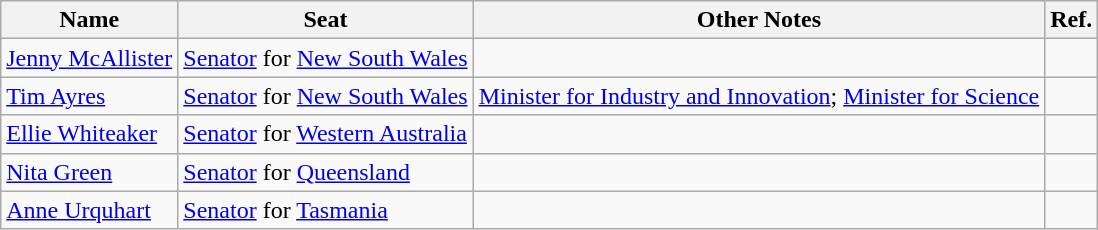<table class="wikitable">
<tr>
<th>Name</th>
<th>Seat</th>
<th>Other Notes</th>
<th>Ref.</th>
</tr>
<tr>
<td><a href='#'>Jenny McAllister</a></td>
<td><a href='#'>Senator</a> for <a href='#'>New South Wales</a></td>
<td></td>
<td></td>
</tr>
<tr>
<td><a href='#'>Tim Ayres</a></td>
<td><a href='#'>Senator</a> for <a href='#'>New South Wales</a></td>
<td><a href='#'>Minister for Industry and Innovation</a>; <a href='#'>Minister for Science</a></td>
<td></td>
</tr>
<tr>
<td><a href='#'>Ellie Whiteaker</a></td>
<td><a href='#'>Senator</a> for <a href='#'>Western Australia</a></td>
<td></td>
<td></td>
</tr>
<tr>
<td><a href='#'>Nita Green</a></td>
<td><a href='#'>Senator</a> for <a href='#'>Queensland</a></td>
<td></td>
<td></td>
</tr>
<tr>
<td><a href='#'>Anne Urquhart</a></td>
<td><a href='#'>Senator</a> for <a href='#'>Tasmania</a></td>
<td></td>
<td></td>
</tr>
</table>
